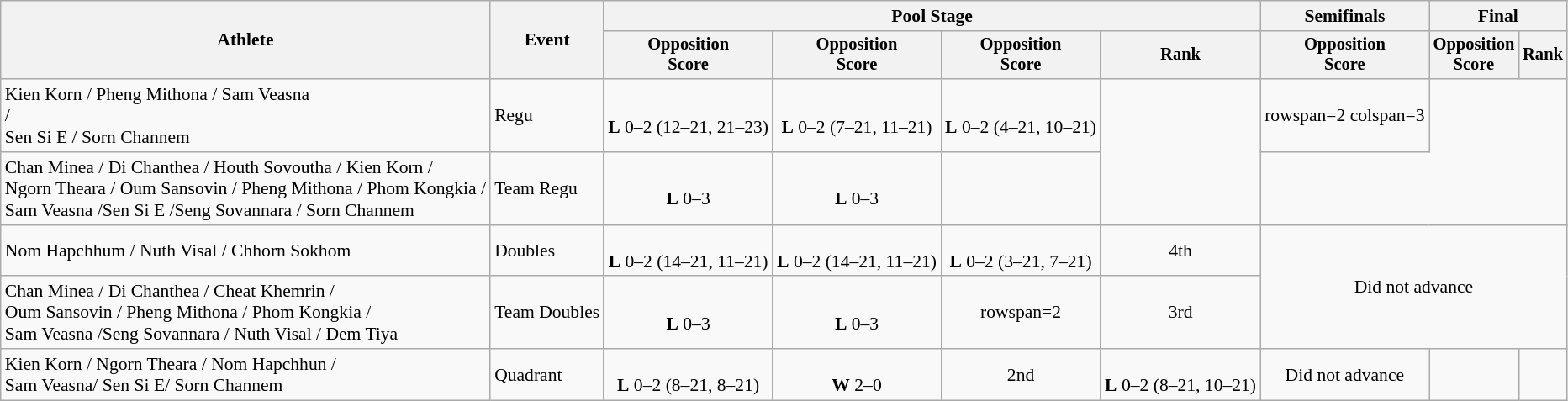<table class="wikitable" style="font-size:90%">
<tr>
<th rowspan=2>Athlete</th>
<th rowspan=2>Event</th>
<th colspan=4>Pool Stage</th>
<th>Semifinals</th>
<th colspan=2>Final</th>
</tr>
<tr style="font-size:95%">
<th>Opposition<br>Score</th>
<th>Opposition<br>Score</th>
<th>Opposition<br>Score</th>
<th>Rank</th>
<th>Opposition<br>Score</th>
<th>Opposition<br>Score</th>
<th>Rank</th>
</tr>
<tr align=center>
<td align=left>Kien Korn / Pheng Mithona / Sam Veasna<br>/<br>Sen Si E / Sorn Channem</td>
<td align=left>Regu</td>
<td><br><strong>L</strong> 0–2 (12–21, 21–23)</td>
<td><br><strong>L</strong> 0–2 (7–21, 11–21)</td>
<td><br><strong>L</strong> 0–2 (4–21, 10–21)</td>
<td rowspan=2></td>
<td>rowspan=2 colspan=3 </td>
</tr>
<tr align=center>
<td align=left>Chan Minea / Di Chanthea / Houth Sovoutha / Kien Korn /<br>Ngorn Theara / Oum Sansovin / Pheng Mithona / Phom Kongkia /<br>Sam Veasna /Sen Si E /Seng Sovannara / Sorn Channem</td>
<td align=left>Team Regu</td>
<td><br><strong>L</strong> 0–3</td>
<td><br><strong>L</strong> 0–3</td>
<td></td>
</tr>
<tr align=center>
<td align=left>Nom Hapchhum / Nuth Visal / Chhorn Sokhom</td>
<td align=left>Doubles</td>
<td><br><strong>L</strong> 0–2 (14–21, 11–21)</td>
<td><br><strong>L</strong> 0–2 (14–21, 11–21)</td>
<td><br><strong>L</strong> 0–2 (3–21, 7–21)</td>
<td>4th</td>
<td rowspan=2 colspan=3>Did not advance</td>
</tr>
<tr align=center>
<td align=left>Chan Minea / Di Chanthea / Cheat Khemrin /<br> Oum Sansovin / Pheng Mithona / Phom Kongkia /<br>Sam Veasna /Seng Sovannara / Nuth Visal / Dem Tiya</td>
<td align=left>Team Doubles</td>
<td><br><strong>L</strong> 0–3</td>
<td><br><strong>L</strong> 0–3</td>
<td>rowspan=2 </td>
<td>3rd</td>
</tr>
<tr align=center>
<td align=left>Kien Korn / Ngorn Theara / Nom Hapchhun /<br>Sam Veasna/ Sen Si E/ Sorn Channem</td>
<td align=left>Quadrant</td>
<td><br><strong>L</strong> 0–2 (8–21, 8–21)</td>
<td><br><strong>W</strong> 2–0 </td>
<td>2nd</td>
<td><br><strong>L</strong> 0–2 (8–21, 10–21)</td>
<td>Did not advance</td>
<td></td>
</tr>
</table>
